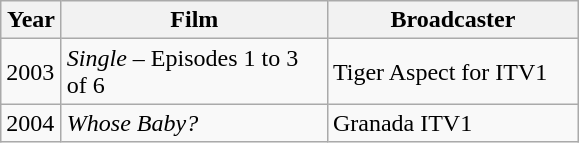<table class="wikitable">
<tr>
<th width="33">Year</th>
<th width="170">Film</th>
<th width="160">Broadcaster</th>
</tr>
<tr>
<td>2003</td>
<td><em>Single</em> – Episodes 1 to 3 of 6</td>
<td>Tiger Aspect for ITV1</td>
</tr>
<tr>
<td>2004</td>
<td><em>Whose Baby?</em></td>
<td>Granada ITV1</td>
</tr>
</table>
